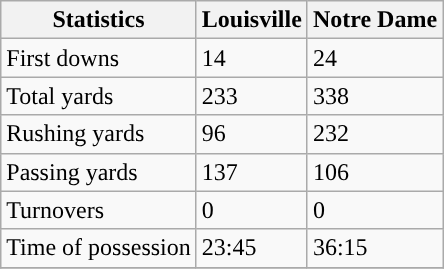<table class="wikitable">
<tr>
<th>Statistics</th>
<th>Louisville</th>
<th>Notre Dame</th>
</tr>
<tr>
<td>First downs</td>
<td>14</td>
<td>24</td>
</tr>
<tr>
<td>Total yards</td>
<td>233</td>
<td>338</td>
</tr>
<tr>
<td>Rushing yards</td>
<td>96</td>
<td>232</td>
</tr>
<tr>
<td>Passing yards</td>
<td>137</td>
<td>106</td>
</tr>
<tr>
<td>Turnovers</td>
<td>0</td>
<td>0</td>
</tr>
<tr>
<td>Time of possession</td>
<td>23:45</td>
<td>36:15</td>
</tr>
<tr>
</tr>
</table>
